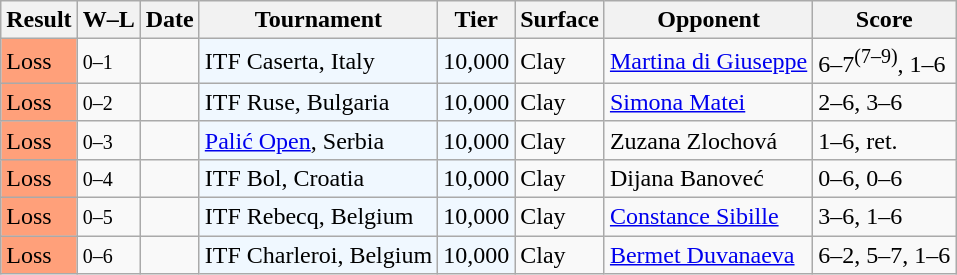<table class="sortable wikitable">
<tr>
<th>Result</th>
<th class="unsortable">W–L</th>
<th>Date</th>
<th>Tournament</th>
<th>Tier</th>
<th>Surface</th>
<th>Opponent</th>
<th class="unsortable">Score</th>
</tr>
<tr>
<td style="background:#ffa07a;">Loss</td>
<td><small>0–1</small></td>
<td></td>
<td style="background:#f0f8ff;">ITF Caserta, Italy</td>
<td style="background:#f0f8ff;">10,000</td>
<td>Clay</td>
<td> <a href='#'>Martina di Giuseppe</a></td>
<td>6–7<sup>(7–9)</sup>, 1–6</td>
</tr>
<tr>
<td style="background:#ffa07a;">Loss</td>
<td><small>0–2</small></td>
<td></td>
<td style="background:#f0f8ff;">ITF Ruse, Bulgaria</td>
<td style="background:#f0f8ff;">10,000</td>
<td>Clay</td>
<td> <a href='#'>Simona Matei</a></td>
<td>2–6, 3–6</td>
</tr>
<tr>
<td style="background:#ffa07a;">Loss</td>
<td><small>0–3</small></td>
<td></td>
<td style="background:#f0f8ff;"><a href='#'>Palić Open</a>, Serbia</td>
<td style="background:#f0f8ff;">10,000</td>
<td>Clay</td>
<td> Zuzana Zlochová</td>
<td>1–6, ret.</td>
</tr>
<tr>
<td style="background:#ffa07a;">Loss</td>
<td><small>0–4</small></td>
<td></td>
<td style="background:#f0f8ff;">ITF Bol, Croatia</td>
<td style="background:#f0f8ff;">10,000</td>
<td>Clay</td>
<td> Dijana Banoveć</td>
<td>0–6, 0–6</td>
</tr>
<tr>
<td style="background:#ffa07a;">Loss</td>
<td><small>0–5</small></td>
<td></td>
<td style="background:#f0f8ff;">ITF Rebecq, Belgium</td>
<td style="background:#f0f8ff;">10,000</td>
<td>Clay</td>
<td> <a href='#'>Constance Sibille</a></td>
<td>3–6, 1–6</td>
</tr>
<tr>
<td style="background:#ffa07a;">Loss</td>
<td><small>0–6</small></td>
<td></td>
<td style="background:#f0f8ff;">ITF Charleroi, Belgium</td>
<td style="background:#f0f8ff;">10,000</td>
<td>Clay</td>
<td> <a href='#'>Bermet Duvanaeva</a></td>
<td>6–2, 5–7, 1–6</td>
</tr>
</table>
